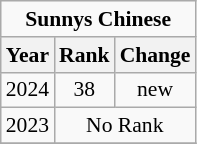<table class="wikitable" style="font-size: 90%; text-align: center;">
<tr>
<td colspan="3"><strong>Sunnys Chinese</strong></td>
</tr>
<tr>
<th>Year</th>
<th>Rank</th>
<th>Change</th>
</tr>
<tr>
<td>2024</td>
<td>38</td>
<td>new</td>
</tr>
<tr>
<td>2023</td>
<td colspan="2"> No Rank</td>
</tr>
<tr>
</tr>
</table>
